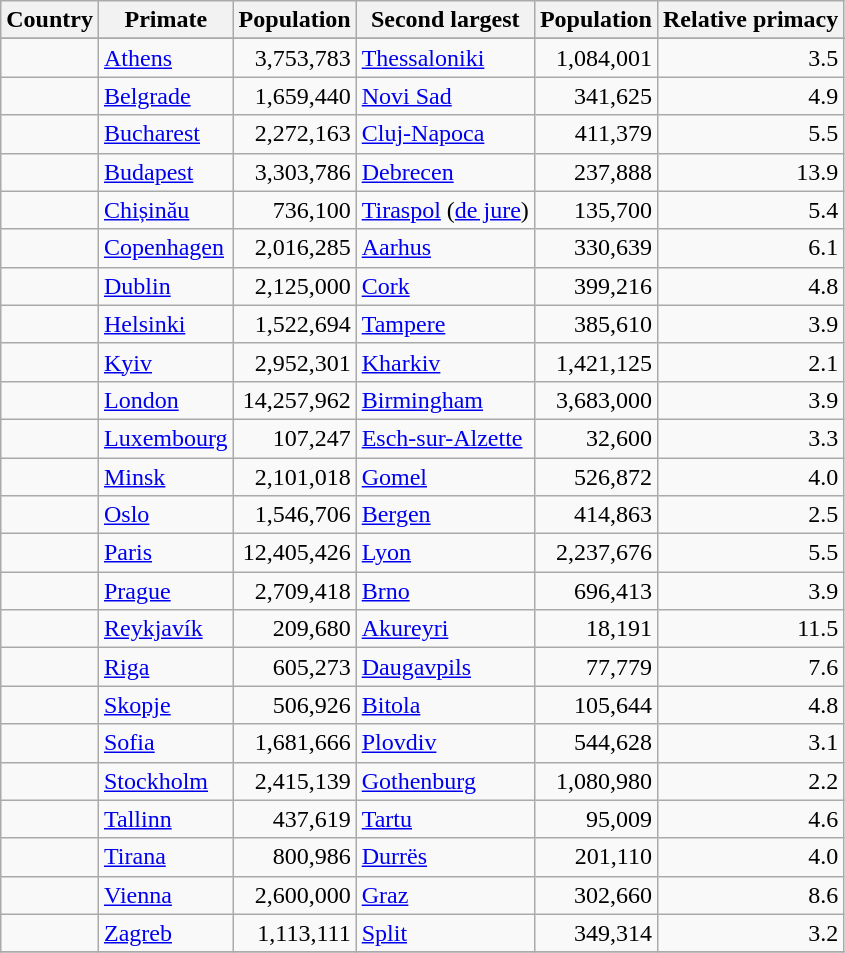<table class="wikitable sortable" style="text-align: right;">
<tr style="vertical-align: bottom;">
<th text-align: left;">Country</th>
<th text-align: left;">Primate</th>
<th text-align: right;">Population</th>
<th text-align: left;">Second largest</th>
<th text-align: right;">Population</th>
<th text-align: right;">Relative primacy</th>
</tr>
<tr>
</tr>
<tr>
<td align=left></td>
<td align=left><a href='#'>Athens</a></td>
<td>3,753,783</td>
<td align=left><a href='#'>Thessaloniki</a></td>
<td>1,084,001</td>
<td>3.5</td>
</tr>
<tr>
<td align=left></td>
<td align=left><a href='#'>Belgrade</a></td>
<td>1,659,440</td>
<td align=left><a href='#'>Novi Sad</a></td>
<td>341,625</td>
<td>4.9</td>
</tr>
<tr>
<td align=left></td>
<td align=left><a href='#'>Bucharest</a></td>
<td>2,272,163</td>
<td align=left><a href='#'>Cluj-Napoca</a></td>
<td>411,379</td>
<td>5.5</td>
</tr>
<tr>
<td align=left></td>
<td align=left><a href='#'>Budapest</a></td>
<td>3,303,786</td>
<td align=left><a href='#'>Debrecen</a></td>
<td>237,888</td>
<td>13.9</td>
</tr>
<tr>
<td align=left></td>
<td align=left><a href='#'>Chișinău</a></td>
<td>736,100</td>
<td align=left><a href='#'>Tiraspol</a> (<a href='#'>de jure</a>)</td>
<td>135,700</td>
<td>5.4</td>
</tr>
<tr>
<td align=left></td>
<td align=left><a href='#'>Copenhagen</a></td>
<td>2,016,285</td>
<td align=left><a href='#'>Aarhus</a></td>
<td>330,639</td>
<td>6.1</td>
</tr>
<tr>
<td align=left></td>
<td align=left><a href='#'>Dublin</a></td>
<td>2,125,000</td>
<td align="left"><a href='#'>Cork</a></td>
<td>399,216</td>
<td>4.8</td>
</tr>
<tr>
<td align=left></td>
<td align=left><a href='#'>Helsinki</a></td>
<td>1,522,694</td>
<td align=left><a href='#'>Tampere</a></td>
<td>385,610</td>
<td>3.9</td>
</tr>
<tr>
<td align=left></td>
<td align=left><a href='#'>Kyiv</a></td>
<td>2,952,301</td>
<td align=left><a href='#'>Kharkiv</a></td>
<td>1,421,125</td>
<td>2.1</td>
</tr>
<tr>
<td align=left></td>
<td align=left><a href='#'>London</a></td>
<td>14,257,962</td>
<td align=left><a href='#'>Birmingham</a></td>
<td>3,683,000</td>
<td>3.9</td>
</tr>
<tr>
<td align=left></td>
<td align=left><a href='#'>Luxembourg</a></td>
<td>107,247</td>
<td align=left><a href='#'>Esch-sur-Alzette</a></td>
<td>32,600</td>
<td>3.3</td>
</tr>
<tr>
<td align=left></td>
<td align=left><a href='#'>Minsk</a></td>
<td>2,101,018</td>
<td align=left><a href='#'>Gomel</a></td>
<td>526,872</td>
<td>4.0</td>
</tr>
<tr>
<td align=left></td>
<td align=left><a href='#'>Oslo</a></td>
<td>1,546,706</td>
<td align=left><a href='#'>Bergen</a></td>
<td>414,863</td>
<td>2.5</td>
</tr>
<tr>
<td align=left></td>
<td align=left><a href='#'>Paris</a></td>
<td>12,405,426</td>
<td align=left><a href='#'>Lyon</a></td>
<td>2,237,676</td>
<td>5.5</td>
</tr>
<tr>
<td align=left></td>
<td align=left><a href='#'>Prague</a></td>
<td>2,709,418</td>
<td align=left><a href='#'>Brno</a></td>
<td>696,413</td>
<td>3.9</td>
</tr>
<tr>
<td align=left></td>
<td align=left><a href='#'>Reykjavík</a></td>
<td>209,680</td>
<td align=left><a href='#'>Akureyri</a></td>
<td>18,191</td>
<td>11.5</td>
</tr>
<tr>
<td align=left></td>
<td align=left><a href='#'>Riga</a></td>
<td>605,273</td>
<td align=left><a href='#'>Daugavpils</a></td>
<td>77,779</td>
<td>7.6</td>
</tr>
<tr>
<td align=left></td>
<td align=left><a href='#'>Skopje</a></td>
<td>506,926</td>
<td align=left><a href='#'>Bitola</a></td>
<td>105,644</td>
<td>4.8</td>
</tr>
<tr>
<td align=left></td>
<td align=left><a href='#'>Sofia</a></td>
<td>1,681,666</td>
<td align=left><a href='#'>Plovdiv</a></td>
<td>544,628</td>
<td>3.1</td>
</tr>
<tr>
<td align=left></td>
<td align=left><a href='#'>Stockholm</a></td>
<td>2,415,139</td>
<td align=left><a href='#'>Gothenburg</a></td>
<td>1,080,980</td>
<td>2.2</td>
</tr>
<tr>
<td align=left></td>
<td align=left><a href='#'>Tallinn</a></td>
<td>437,619</td>
<td align=left><a href='#'>Tartu</a></td>
<td>95,009</td>
<td>4.6</td>
</tr>
<tr>
<td align=left></td>
<td align=left><a href='#'>Tirana</a></td>
<td>800,986</td>
<td align=left><a href='#'>Durrës</a></td>
<td>201,110</td>
<td>4.0</td>
</tr>
<tr>
<td align=left></td>
<td align=left><a href='#'>Vienna</a></td>
<td>2,600,000</td>
<td align=left><a href='#'>Graz</a></td>
<td>302,660</td>
<td>8.6</td>
</tr>
<tr>
<td align=left></td>
<td align=left><a href='#'>Zagreb</a></td>
<td>1,113,111</td>
<td align=left><a href='#'>Split</a></td>
<td>349,314</td>
<td>3.2</td>
</tr>
<tr>
</tr>
</table>
